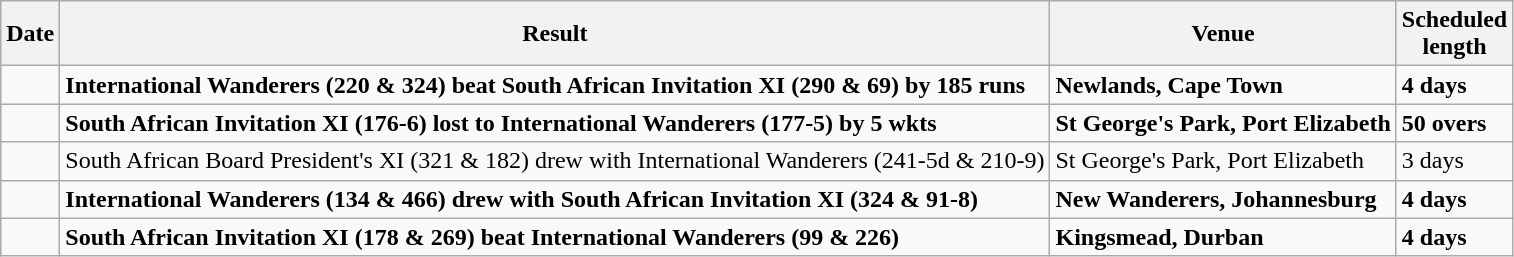<table class="wikitable">
<tr>
<th>Date</th>
<th>Result</th>
<th>Venue</th>
<th>Scheduled<br>length</th>
</tr>
<tr>
<td><strong></strong></td>
<td><strong>International Wanderers (220 & 324) beat South African Invitation XI (290 & 69) by 185 runs</strong></td>
<td><strong>Newlands, Cape Town</strong></td>
<td><strong>4 days</strong></td>
</tr>
<tr>
<td><strong></strong></td>
<td><strong>South African Invitation XI (176-6) lost to International Wanderers (177-5) by 5 wkts</strong></td>
<td><strong>St George's Park, Port Elizabeth</strong></td>
<td><strong>50 overs</strong></td>
</tr>
<tr>
<td></td>
<td>South African Board President's XI (321 & 182) drew with International Wanderers (241-5d & 210-9)</td>
<td>St George's Park, Port Elizabeth</td>
<td>3 days</td>
</tr>
<tr>
<td><strong></strong></td>
<td><strong>International Wanderers (134 & 466) drew with South African Invitation XI (324 & 91-8)</strong></td>
<td><strong>New Wanderers, Johannesburg</strong></td>
<td><strong>4 days</strong></td>
</tr>
<tr>
<td><strong></strong></td>
<td><strong>South African Invitation XI (178 & 269) beat International Wanderers (99 & 226)</strong></td>
<td><strong>Kingsmead, Durban</strong></td>
<td><strong>4 days</strong></td>
</tr>
</table>
